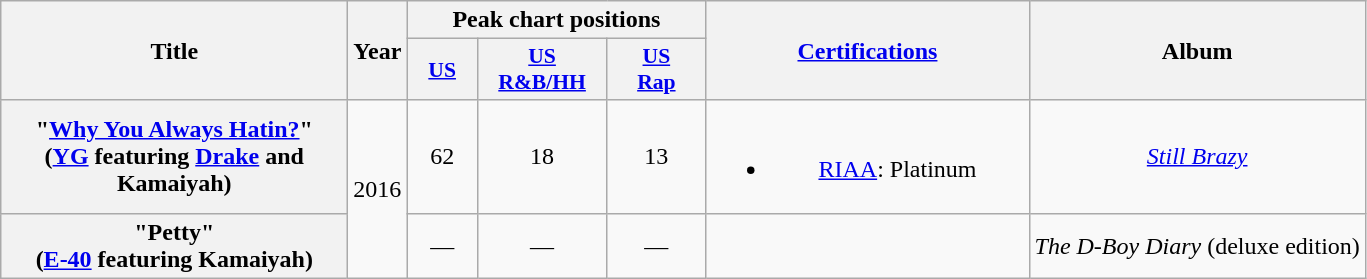<table class="wikitable plainrowheaders" style="text-align:center">
<tr>
<th scope="col" rowspan="2" style="width:14em;">Title</th>
<th scope="col" rowspan="2">Year</th>
<th scope="col" colspan="3" style="width:12em;">Peak chart positions</th>
<th scope="col" rowspan="2" style="width:13em;"><a href='#'>Certifications</a></th>
<th scope="col" rowspan="2">Album</th>
</tr>
<tr>
<th scope="col" style="width:2em;font-size:90%;"><a href='#'>US</a></th>
<th scope="col" style="width:2em;font-size:90%;"><a href='#'>US<br>R&B/HH</a></th>
<th scope="col" style="width:3em;font-size:90%;"><a href='#'>US<br>Rap</a><br></th>
</tr>
<tr>
<th scope="row">"<a href='#'>Why You Always Hatin?</a>"<br><span>(<a href='#'>YG</a> featuring <a href='#'>Drake</a> and Kamaiyah)</span></th>
<td rowspan="2">2016</td>
<td>62</td>
<td>18</td>
<td>13</td>
<td><br><ul><li><a href='#'>RIAA</a>: Platinum</li></ul></td>
<td><em><a href='#'>Still Brazy</a></em></td>
</tr>
<tr>
<th scope="row">"Petty"<br><span>(<a href='#'>E-40</a> featuring Kamaiyah)</span></th>
<td>—</td>
<td>—</td>
<td>—</td>
<td></td>
<td><em>The D-Boy Diary</em> (deluxe edition)</td>
</tr>
</table>
